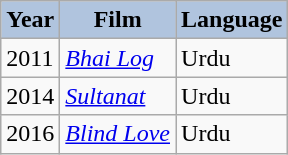<table class="wikitable">
<tr align="center">
<th style="background:#B0C4DE;">Year</th>
<th style="background:#B0C4DE;">Film</th>
<th style="background:#B0C4DE;">Language</th>
</tr>
<tr>
<td>2011</td>
<td><em><a href='#'>Bhai Log</a></em></td>
<td>Urdu</td>
</tr>
<tr>
<td>2014</td>
<td><em><a href='#'>Sultanat</a></em></td>
<td>Urdu</td>
</tr>
<tr>
<td>2016</td>
<td><em><a href='#'>Blind Love</a></em></td>
<td>Urdu</td>
</tr>
</table>
